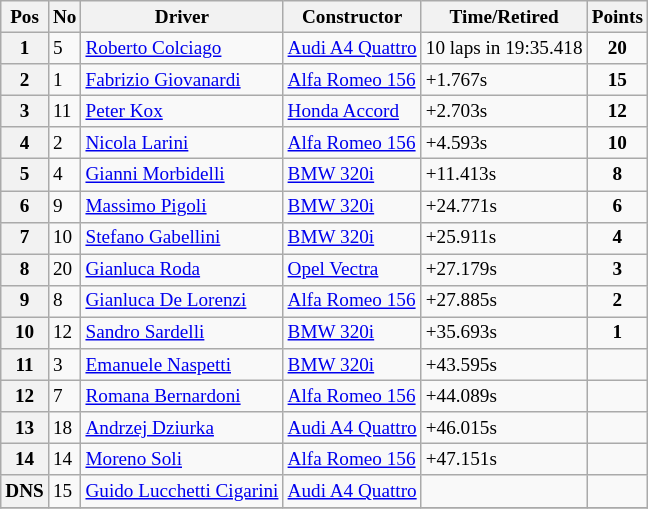<table class="wikitable" style="font-size: 80%;">
<tr>
<th>Pos</th>
<th>No</th>
<th>Driver</th>
<th>Constructor</th>
<th>Time/Retired</th>
<th>Points</th>
</tr>
<tr>
<th>1</th>
<td>5</td>
<td> <a href='#'>Roberto Colciago</a></td>
<td><a href='#'>Audi A4 Quattro</a></td>
<td>10 laps in 19:35.418</td>
<td style="text-align:center"><strong>20</strong></td>
</tr>
<tr>
<th>2</th>
<td>1</td>
<td> <a href='#'>Fabrizio Giovanardi</a></td>
<td><a href='#'>Alfa Romeo 156</a></td>
<td>+1.767s</td>
<td style="text-align:center"><strong>15</strong></td>
</tr>
<tr>
<th>3</th>
<td>11</td>
<td> <a href='#'>Peter Kox</a></td>
<td><a href='#'>Honda Accord</a></td>
<td>+2.703s</td>
<td style="text-align:center"><strong>12</strong></td>
</tr>
<tr>
<th>4</th>
<td>2</td>
<td> <a href='#'>Nicola Larini</a></td>
<td><a href='#'>Alfa Romeo 156</a></td>
<td>+4.593s</td>
<td style="text-align:center"><strong>10</strong></td>
</tr>
<tr>
<th>5</th>
<td>4</td>
<td> <a href='#'>Gianni Morbidelli</a></td>
<td><a href='#'>BMW 320i</a></td>
<td>+11.413s</td>
<td style="text-align:center"><strong>8</strong></td>
</tr>
<tr>
<th>6</th>
<td>9</td>
<td> <a href='#'>Massimo Pigoli</a></td>
<td><a href='#'>BMW 320i</a></td>
<td>+24.771s</td>
<td style="text-align:center"><strong>6</strong></td>
</tr>
<tr>
<th>7</th>
<td>10</td>
<td> <a href='#'>Stefano Gabellini</a></td>
<td><a href='#'>BMW 320i</a></td>
<td>+25.911s</td>
<td style="text-align:center"><strong>4</strong></td>
</tr>
<tr>
<th>8</th>
<td>20</td>
<td> <a href='#'>Gianluca Roda</a></td>
<td><a href='#'>Opel Vectra</a></td>
<td>+27.179s</td>
<td style="text-align:center"><strong>3</strong></td>
</tr>
<tr>
<th>9</th>
<td>8</td>
<td> <a href='#'>Gianluca De Lorenzi</a></td>
<td><a href='#'>Alfa Romeo 156</a></td>
<td>+27.885s</td>
<td style="text-align:center"><strong>2</strong></td>
</tr>
<tr>
<th>10</th>
<td>12</td>
<td> <a href='#'>Sandro Sardelli</a></td>
<td><a href='#'>BMW 320i</a></td>
<td>+35.693s</td>
<td style="text-align:center"><strong>1</strong></td>
</tr>
<tr>
<th>11</th>
<td>3</td>
<td> <a href='#'>Emanuele Naspetti</a></td>
<td><a href='#'>BMW 320i</a></td>
<td>+43.595s</td>
<td></td>
</tr>
<tr>
<th>12</th>
<td>7</td>
<td> <a href='#'>Romana Bernardoni</a></td>
<td><a href='#'>Alfa Romeo 156</a></td>
<td>+44.089s</td>
<td></td>
</tr>
<tr>
<th>13</th>
<td>18</td>
<td> <a href='#'>Andrzej Dziurka</a></td>
<td><a href='#'>Audi A4 Quattro</a></td>
<td>+46.015s</td>
<td></td>
</tr>
<tr>
<th>14</th>
<td>14</td>
<td> <a href='#'>Moreno Soli</a></td>
<td><a href='#'>Alfa Romeo 156</a></td>
<td>+47.151s</td>
<td></td>
</tr>
<tr>
<th>DNS</th>
<td>15</td>
<td> <a href='#'>Guido Lucchetti Cigarini</a></td>
<td><a href='#'>Audi A4 Quattro</a></td>
<td></td>
<td></td>
</tr>
<tr>
</tr>
</table>
